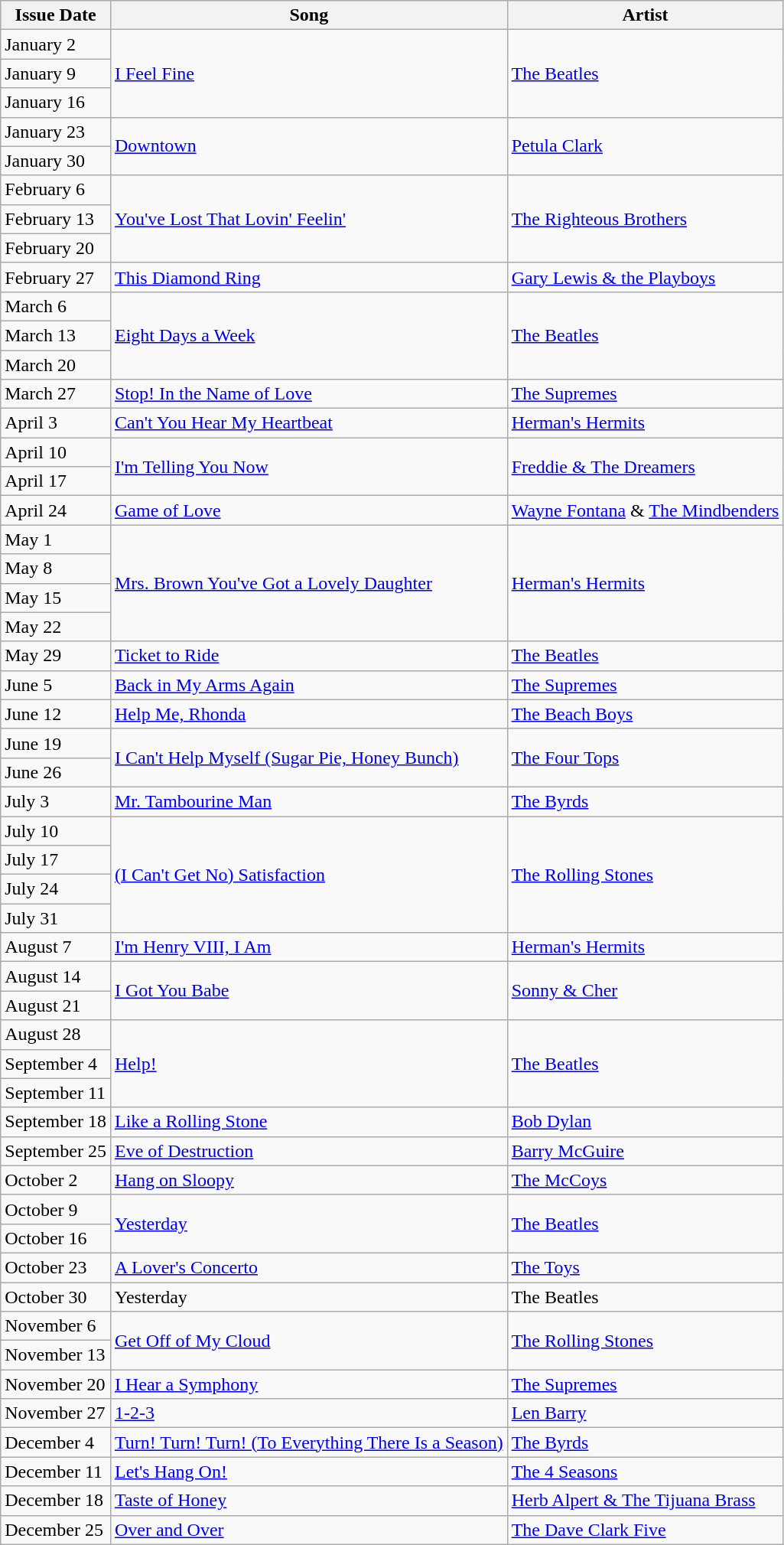<table class="wikitable">
<tr>
<th>Issue Date</th>
<th>Song</th>
<th>Artist</th>
</tr>
<tr>
<td>January 2</td>
<td rowspan="3"><a href='#'>I Feel Fine</a></td>
<td rowspan="3"><a href='#'>The Beatles</a></td>
</tr>
<tr>
<td>January 9</td>
</tr>
<tr>
<td>January 16</td>
</tr>
<tr>
<td>January 23</td>
<td rowspan="2"><a href='#'>Downtown</a></td>
<td rowspan="2"><a href='#'>Petula Clark</a></td>
</tr>
<tr>
<td>January 30</td>
</tr>
<tr>
<td>February 6</td>
<td rowspan="3"><a href='#'>You've Lost That Lovin' Feelin'</a></td>
<td rowspan="3"><a href='#'>The Righteous Brothers</a></td>
</tr>
<tr>
<td>February 13</td>
</tr>
<tr>
<td>February 20</td>
</tr>
<tr>
<td>February 27</td>
<td><a href='#'>This Diamond Ring</a></td>
<td><a href='#'>Gary Lewis & the Playboys</a></td>
</tr>
<tr>
<td>March 6</td>
<td rowspan="3"><a href='#'>Eight Days a Week</a></td>
<td rowspan="3"><a href='#'>The Beatles</a></td>
</tr>
<tr>
<td>March 13</td>
</tr>
<tr>
<td>March 20</td>
</tr>
<tr>
<td>March 27</td>
<td><a href='#'>Stop! In the Name of Love</a></td>
<td><a href='#'>The Supremes</a></td>
</tr>
<tr>
<td>April 3</td>
<td><a href='#'>Can't You Hear My Heartbeat</a></td>
<td><a href='#'>Herman's Hermits</a></td>
</tr>
<tr>
<td>April 10</td>
<td rowspan="2"><a href='#'>I'm Telling You Now</a></td>
<td rowspan="2"><a href='#'>Freddie & The Dreamers</a></td>
</tr>
<tr>
<td>April 17</td>
</tr>
<tr>
<td>April 24</td>
<td><a href='#'>Game of Love</a></td>
<td><a href='#'>Wayne Fontana</a> & <a href='#'>The Mindbenders</a></td>
</tr>
<tr>
<td>May 1</td>
<td rowspan="4"><a href='#'>Mrs. Brown You've Got a Lovely Daughter</a></td>
<td rowspan="4"><a href='#'>Herman's Hermits</a></td>
</tr>
<tr>
<td>May 8</td>
</tr>
<tr>
<td>May 15</td>
</tr>
<tr>
<td>May 22</td>
</tr>
<tr>
<td>May 29</td>
<td><a href='#'>Ticket to Ride</a></td>
<td><a href='#'>The Beatles</a></td>
</tr>
<tr>
<td>June 5</td>
<td><a href='#'>Back in My Arms Again</a></td>
<td><a href='#'>The Supremes</a></td>
</tr>
<tr>
<td>June 12</td>
<td><a href='#'>Help Me, Rhonda</a></td>
<td><a href='#'>The Beach Boys</a></td>
</tr>
<tr>
<td>June 19</td>
<td rowspan="2"><a href='#'>I Can't Help Myself (Sugar Pie, Honey Bunch)</a></td>
<td rowspan="2"><a href='#'>The Four Tops</a></td>
</tr>
<tr>
<td>June 26</td>
</tr>
<tr>
<td>July 3</td>
<td><a href='#'>Mr. Tambourine Man</a></td>
<td><a href='#'>The Byrds</a></td>
</tr>
<tr>
<td>July 10</td>
<td rowspan="4"><a href='#'>(I Can't Get No) Satisfaction</a></td>
<td rowspan="4"><a href='#'>The Rolling Stones</a></td>
</tr>
<tr>
<td>July 17</td>
</tr>
<tr>
<td>July 24</td>
</tr>
<tr>
<td>July 31</td>
</tr>
<tr>
<td>August 7</td>
<td><a href='#'>I'm Henry VIII, I Am</a></td>
<td><a href='#'>Herman's Hermits</a></td>
</tr>
<tr>
<td>August 14</td>
<td rowspan="2"><a href='#'>I Got You Babe</a></td>
<td rowspan="2"><a href='#'>Sonny & Cher</a></td>
</tr>
<tr>
<td>August 21</td>
</tr>
<tr>
<td>August 28</td>
<td rowspan="3"><a href='#'>Help!</a></td>
<td rowspan="3"><a href='#'>The Beatles</a></td>
</tr>
<tr>
<td>September 4</td>
</tr>
<tr>
<td>September 11</td>
</tr>
<tr>
<td>September 18</td>
<td><a href='#'>Like a Rolling Stone</a></td>
<td><a href='#'>Bob Dylan</a></td>
</tr>
<tr>
<td>September 25</td>
<td><a href='#'>Eve of Destruction</a></td>
<td><a href='#'>Barry McGuire</a></td>
</tr>
<tr>
<td>October 2</td>
<td><a href='#'>Hang on Sloopy</a></td>
<td><a href='#'>The McCoys</a></td>
</tr>
<tr>
<td>October 9</td>
<td rowspan="2"><a href='#'>Yesterday</a></td>
<td rowspan="2"><a href='#'>The Beatles</a></td>
</tr>
<tr>
<td>October 16</td>
</tr>
<tr>
<td>October 23</td>
<td><a href='#'>A Lover's Concerto</a></td>
<td><a href='#'>The Toys</a></td>
</tr>
<tr>
<td>October 30</td>
<td>Yesterday</td>
<td>The Beatles</td>
</tr>
<tr>
<td>November 6</td>
<td rowspan="2"><a href='#'>Get Off of My Cloud</a></td>
<td rowspan="2"><a href='#'>The Rolling Stones</a></td>
</tr>
<tr>
<td>November 13</td>
</tr>
<tr>
<td>November 20</td>
<td><a href='#'>I Hear a Symphony</a></td>
<td><a href='#'>The Supremes</a></td>
</tr>
<tr>
<td>November 27</td>
<td><a href='#'>1-2-3</a></td>
<td><a href='#'>Len Barry</a></td>
</tr>
<tr>
<td>December 4</td>
<td><a href='#'>Turn! Turn! Turn! (To Everything There Is a Season)</a></td>
<td><a href='#'>The Byrds</a></td>
</tr>
<tr>
<td>December 11</td>
<td><a href='#'>Let's Hang On!</a></td>
<td><a href='#'>The 4 Seasons</a></td>
</tr>
<tr>
<td>December 18</td>
<td><a href='#'>Taste of Honey</a></td>
<td><a href='#'>Herb Alpert & The Tijuana Brass</a></td>
</tr>
<tr>
<td>December 25</td>
<td><a href='#'>Over and Over</a></td>
<td><a href='#'>The Dave Clark Five</a></td>
</tr>
</table>
